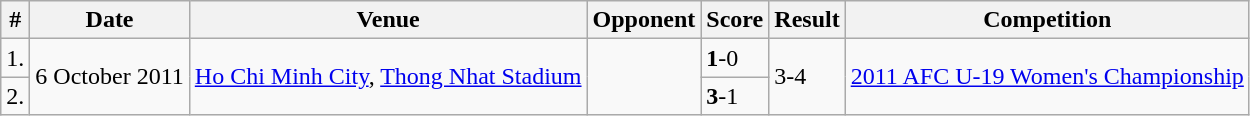<table class="wikitable collapsible collapsed">
<tr>
<th>#</th>
<th>Date</th>
<th>Venue</th>
<th>Opponent</th>
<th>Score</th>
<th>Result</th>
<th>Competition</th>
</tr>
<tr>
<td>1.</td>
<td rowspan="2">6 October 2011</td>
<td rowspan="2"><a href='#'>Ho Chi Minh City</a>, <a href='#'>Thong Nhat Stadium</a></td>
<td rowspan="2"></td>
<td><strong>1</strong>-0</td>
<td rowspan="2">3-4</td>
<td rowspan="2"><a href='#'>2011 AFC U-19 Women's Championship</a></td>
</tr>
<tr>
<td>2.</td>
<td><strong>3</strong>-1</td>
</tr>
</table>
